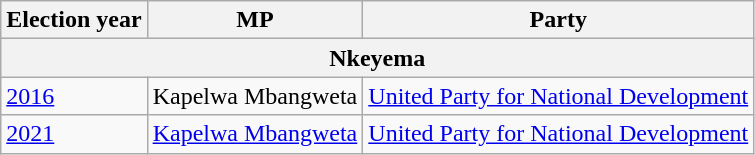<table class="wikitable">
<tr>
<th>Election year</th>
<th>MP</th>
<th>Party</th>
</tr>
<tr>
<th colspan="3">Nkeyema</th>
</tr>
<tr>
<td 2016 Zambian general election><a href='#'>2016</a></td>
<td>Kapelwa Mbangweta</td>
<td><a href='#'>United Party for National Development</a></td>
</tr>
<tr>
<td><a href='#'>2021</a></td>
<td><a href='#'>Kapelwa Mbangweta</a></td>
<td><a href='#'>United Party for National Development</a></td>
</tr>
</table>
